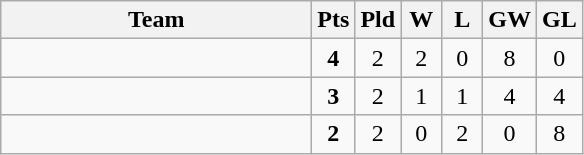<table class="wikitable" style="text-align:center">
<tr>
<th width=200>Team</th>
<th width=20>Pts</th>
<th width=20>Pld</th>
<th width=20>W</th>
<th width=20>L</th>
<th width=20>GW</th>
<th width=20>GL</th>
</tr>
<tr>
<td style="text-align:left;"></td>
<td><strong>4</strong></td>
<td>2</td>
<td>2</td>
<td>0</td>
<td>8</td>
<td>0</td>
</tr>
<tr>
<td style="text-align:left;"></td>
<td><strong>3</strong></td>
<td>2</td>
<td>1</td>
<td>1</td>
<td>4</td>
<td>4</td>
</tr>
<tr>
<td style="text-align:left;"></td>
<td><strong>2</strong></td>
<td>2</td>
<td>0</td>
<td>2</td>
<td>0</td>
<td>8</td>
</tr>
</table>
